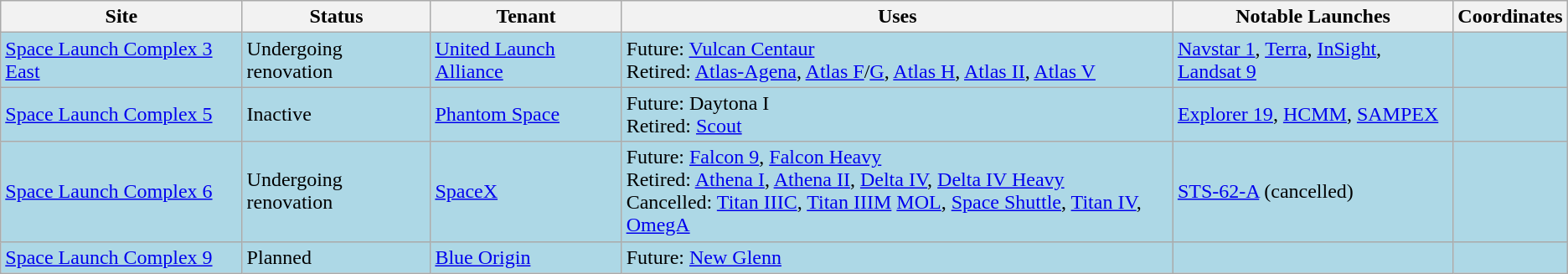<table class="wikitable">
<tr>
<th>Site</th>
<th>Status</th>
<th>Tenant</th>
<th>Uses</th>
<th>Notable Launches</th>
<th>Coordinates</th>
</tr>
<tr bgcolor="lightblue">
<td><a href='#'>Space Launch Complex 3 East</a></td>
<td>Undergoing renovation</td>
<td><a href='#'>United Launch Alliance</a></td>
<td>Future: <a href='#'>Vulcan Centaur</a><br>Retired: <a href='#'>Atlas-Agena</a>, <a href='#'>Atlas F</a>/<a href='#'>G</a>, <a href='#'>Atlas H</a>, <a href='#'>Atlas II</a>, <a href='#'>Atlas V</a></td>
<td><a href='#'>Navstar 1</a>, <a href='#'>Terra</a>, <a href='#'>InSight</a>, <a href='#'>Landsat 9</a></td>
<td></td>
</tr>
<tr bgcolor=lightblue>
<td><a href='#'>Space Launch Complex 5</a></td>
<td>Inactive</td>
<td><a href='#'>Phantom Space</a></td>
<td>Future: Daytona I<br>Retired: <a href='#'>Scout</a></td>
<td><a href='#'>Explorer 19</a>, <a href='#'>HCMM</a>, <a href='#'>SAMPEX</a></td>
<td></td>
</tr>
<tr bgcolor="lightblue">
<td><a href='#'>Space Launch Complex 6</a></td>
<td>Undergoing renovation</td>
<td><a href='#'>SpaceX</a></td>
<td>Future: <a href='#'>Falcon 9</a>, <a href='#'>Falcon Heavy</a><br>Retired: <a href='#'>Athena I</a>, <a href='#'>Athena II</a>, <a href='#'>Delta IV</a>, <a href='#'>Delta IV Heavy</a><br>Cancelled: <a href='#'>Titan IIIC</a>, <a href='#'>Titan IIIM</a> <a href='#'>MOL</a>, <a href='#'>Space Shuttle</a>, <a href='#'>Titan IV</a>, <a href='#'>OmegA</a></td>
<td><a href='#'>STS-62-A</a> (cancelled)</td>
<td></td>
</tr>
<tr bgcolor="lightblue">
<td><a href='#'>Space Launch Complex 9</a></td>
<td>Planned</td>
<td><a href='#'>Blue Origin</a></td>
<td>Future: <a href='#'>New Glenn</a></td>
<td></td>
<td></td>
</tr>
</table>
